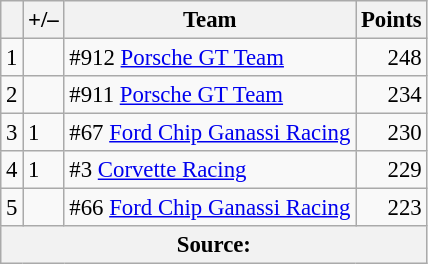<table class="wikitable" style="font-size: 95%;">
<tr>
<th scope="col"></th>
<th scope="col">+/–</th>
<th scope="col">Team</th>
<th scope="col">Points</th>
</tr>
<tr>
<td align=center>1</td>
<td align="left"></td>
<td> #912 <a href='#'>Porsche GT Team</a></td>
<td align=right>248</td>
</tr>
<tr>
<td align=center>2</td>
<td align="left"></td>
<td> #911 <a href='#'>Porsche GT Team</a></td>
<td align=right>234</td>
</tr>
<tr>
<td align=center>3</td>
<td align="left"> 1</td>
<td> #67 <a href='#'>Ford Chip Ganassi Racing</a></td>
<td align=right>230</td>
</tr>
<tr>
<td align=center>4</td>
<td align="left"> 1</td>
<td> #3 <a href='#'>Corvette Racing</a></td>
<td align=right>229</td>
</tr>
<tr>
<td align=center>5</td>
<td align="left"></td>
<td> #66 <a href='#'>Ford Chip Ganassi Racing</a></td>
<td align=right>223</td>
</tr>
<tr>
<th colspan=5>Source:</th>
</tr>
</table>
